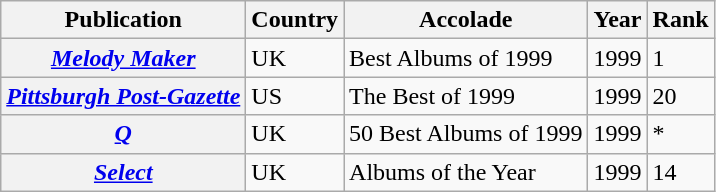<table class="wikitable plainrowheaders">
<tr>
<th>Publication</th>
<th>Country</th>
<th>Accolade</th>
<th>Year</th>
<th>Rank</th>
</tr>
<tr>
<th scope="row"><em><a href='#'>Melody Maker</a></em></th>
<td>UK</td>
<td>Best Albums of 1999</td>
<td>1999</td>
<td align="centre">1</td>
</tr>
<tr>
<th scope="row"><em><a href='#'>Pittsburgh Post-Gazette</a></em></th>
<td>US</td>
<td>The Best of 1999</td>
<td>1999</td>
<td align="centre">20</td>
</tr>
<tr>
<th scope="row"><em><a href='#'>Q</a></em></th>
<td>UK</td>
<td>50 Best Albums of 1999</td>
<td>1999</td>
<td align="centre">*</td>
</tr>
<tr>
<th scope="row"><em><a href='#'>Select</a></em></th>
<td>UK</td>
<td>Albums of the Year</td>
<td>1999</td>
<td align="centre">14</td>
</tr>
</table>
